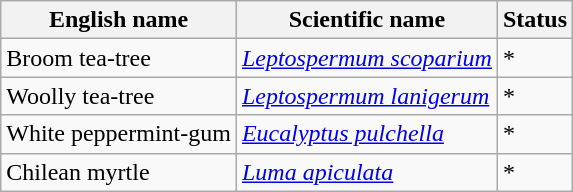<table class="wikitable" |>
<tr>
<th>English name</th>
<th>Scientific name</th>
<th>Status</th>
</tr>
<tr>
<td>Broom tea-tree</td>
<td><em><a href='#'>Leptospermum scoparium</a></em></td>
<td>*</td>
</tr>
<tr>
<td>Woolly tea-tree</td>
<td><em><a href='#'>Leptospermum lanigerum</a></em></td>
<td>*</td>
</tr>
<tr>
<td>White peppermint-gum</td>
<td><em><a href='#'>Eucalyptus pulchella</a></em></td>
<td>*</td>
</tr>
<tr>
<td>Chilean myrtle</td>
<td><em><a href='#'>Luma apiculata</a></em></td>
<td>*</td>
</tr>
</table>
